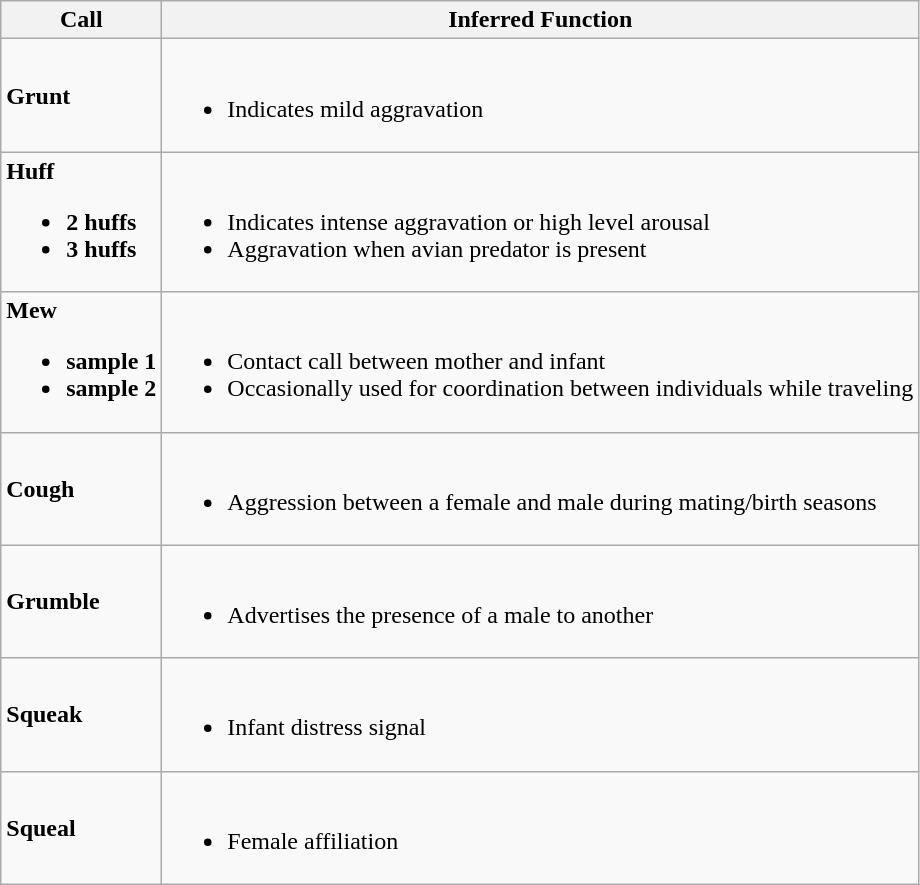<table class="wikitable" style="text-align:left" align="center; vertical-align:top;">
<tr>
<th>Call</th>
<th>Inferred Function</th>
</tr>
<tr>
<td><strong>Grunt </strong></td>
<td><br><ul><li>Indicates mild aggravation</li></ul></td>
</tr>
<tr>
<td><strong>Huff</strong><br><ul><li><strong>2 huffs </strong></li><li><strong>3 huffs </strong></li></ul></td>
<td><br><ul><li>Indicates intense aggravation or high level arousal</li><li>Aggravation when avian predator is present</li></ul></td>
</tr>
<tr>
<td><strong>Mew</strong><br><ul><li><strong>sample 1 </strong></li><li><strong>sample 2 </strong></li></ul></td>
<td><br><ul><li>Contact call between mother and infant</li><li>Occasionally used for coordination between individuals while traveling</li></ul></td>
</tr>
<tr>
<td><strong>Cough</strong></td>
<td><br><ul><li>Aggression between a female and male during mating/birth seasons</li></ul></td>
</tr>
<tr>
<td><strong>Grumble</strong></td>
<td><br><ul><li>Advertises the presence of a male to another</li></ul></td>
</tr>
<tr>
<td><strong>Squeak</strong></td>
<td><br><ul><li>Infant distress signal</li></ul></td>
</tr>
<tr>
<td><strong>Squeal</strong></td>
<td><br><ul><li>Female affiliation</li></ul></td>
</tr>
</table>
